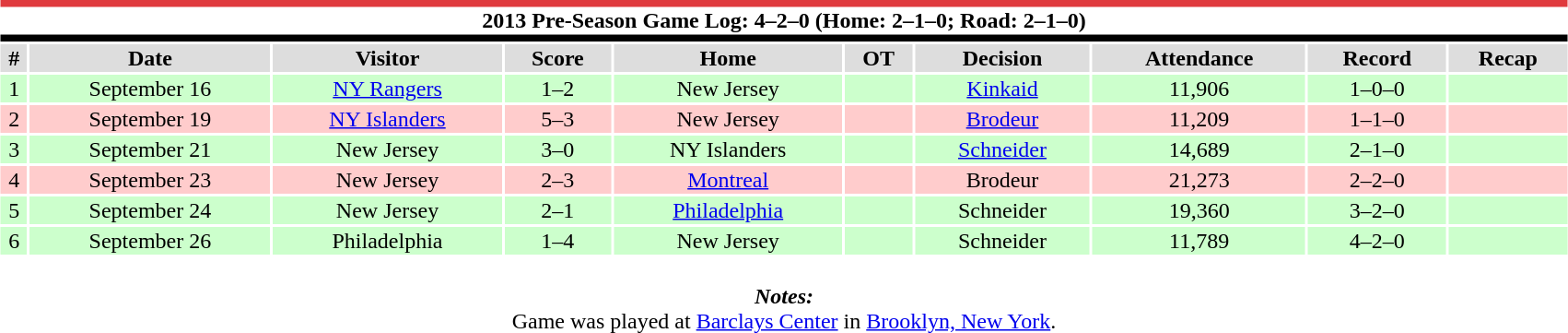<table class="toccolours collapsible collapsed"  style="width:90%; clear:both; margin:1.5em auto; text-align:center;">
<tr>
<th colspan=10 style="background:#fff; border-top:#E03A3E 5px solid; border-bottom:#000000 5px solid;">2013 Pre-Season Game Log: 4–2–0 (Home: 2–1–0; Road: 2–1–0)</th>
</tr>
<tr style="text-align:center; background:#ddd;">
<th>#</th>
<th>Date</th>
<th>Visitor</th>
<th>Score</th>
<th>Home</th>
<th>OT</th>
<th>Decision</th>
<th>Attendance</th>
<th>Record</th>
<th>Recap</th>
</tr>
<tr style="text-align:center; background:#cfc;">
<td>1</td>
<td>September 16</td>
<td><a href='#'>NY Rangers</a></td>
<td>1–2</td>
<td>New Jersey</td>
<td></td>
<td><a href='#'>Kinkaid</a></td>
<td>11,906</td>
<td>1–0–0</td>
<td></td>
</tr>
<tr style="text-align:center; background:#fcc;">
<td>2</td>
<td>September 19</td>
<td><a href='#'>NY Islanders</a></td>
<td>5–3</td>
<td>New Jersey</td>
<td></td>
<td><a href='#'>Brodeur</a></td>
<td>11,209</td>
<td>1–1–0</td>
<td></td>
</tr>
<tr style="text-align:center; background:#cfc;">
<td>3</td>
<td>September 21</td>
<td>New Jersey</td>
<td>3–0</td>
<td>NY Islanders</td>
<td></td>
<td><a href='#'>Schneider</a></td>
<td>14,689</td>
<td>2–1–0</td>
<td></td>
</tr>
<tr style="text-align:center; background:#fcc;">
<td>4</td>
<td>September 23</td>
<td>New Jersey</td>
<td>2–3</td>
<td><a href='#'>Montreal</a></td>
<td></td>
<td>Brodeur</td>
<td>21,273</td>
<td>2–2–0</td>
<td></td>
</tr>
<tr style="text-align:center; background:#cfc;">
<td>5</td>
<td>September 24</td>
<td>New Jersey</td>
<td>2–1</td>
<td><a href='#'>Philadelphia</a></td>
<td></td>
<td>Schneider</td>
<td>19,360</td>
<td>3–2–0</td>
<td></td>
</tr>
<tr style="text-align:center; background:#cfc;">
<td>6</td>
<td>September 26</td>
<td>Philadelphia</td>
<td>1–4</td>
<td>New Jersey</td>
<td></td>
<td>Schneider</td>
<td>11,789</td>
<td>4–2–0</td>
<td></td>
</tr>
<tr>
<td colspan="10" style="text-align:center;"><br><strong><em>Notes:</em></strong><br>
Game was played at <a href='#'>Barclays Center</a> in <a href='#'>Brooklyn, New York</a>.</td>
</tr>
</table>
